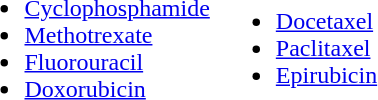<table>
<tr>
<td><br><ul><li><a href='#'>Cyclophosphamide</a></li><li><a href='#'>Methotrexate</a></li><li><a href='#'>Fluorouracil</a></li><li><a href='#'>Doxorubicin</a></li></ul></td>
<td><br><ul><li><a href='#'>Docetaxel</a></li><li><a href='#'>Paclitaxel</a></li><li><a href='#'>Epirubicin</a></li></ul></td>
</tr>
</table>
